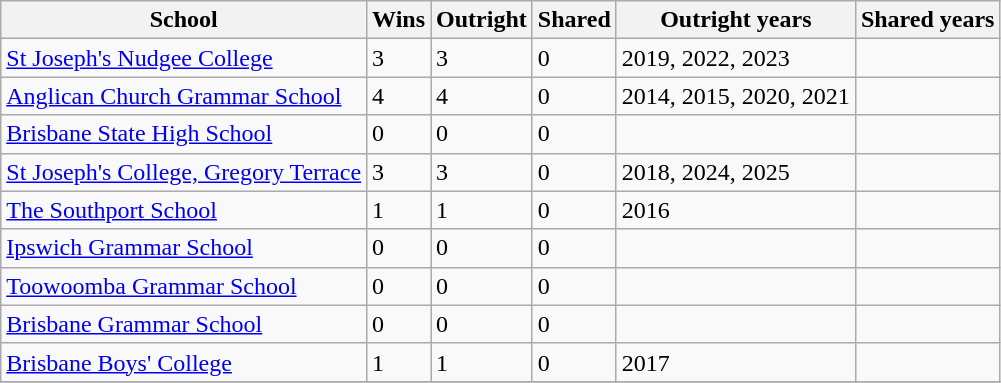<table class="wikitable sortable">
<tr>
<th>School</th>
<th>Wins</th>
<th>Outright</th>
<th>Shared</th>
<th>Outright years</th>
<th>Shared years</th>
</tr>
<tr>
<td><a href='#'>St Joseph's Nudgee College</a></td>
<td>3</td>
<td>3</td>
<td>0</td>
<td>2019, 2022, 2023</td>
<td></td>
</tr>
<tr>
<td><a href='#'>Anglican Church Grammar School</a></td>
<td>4</td>
<td>4</td>
<td>0</td>
<td>2014, 2015, 2020, 2021</td>
<td></td>
</tr>
<tr>
<td><a href='#'>Brisbane State High School</a></td>
<td>0</td>
<td>0</td>
<td>0</td>
<td></td>
<td></td>
</tr>
<tr>
<td><a href='#'>St Joseph's College, Gregory Terrace</a></td>
<td>3</td>
<td>3</td>
<td>0</td>
<td>2018, 2024, 2025</td>
<td></td>
</tr>
<tr>
<td><a href='#'>The Southport School</a></td>
<td>1</td>
<td>1</td>
<td>0</td>
<td>2016</td>
<td></td>
</tr>
<tr>
<td><a href='#'>Ipswich Grammar School</a></td>
<td>0</td>
<td>0</td>
<td>0</td>
<td></td>
<td></td>
</tr>
<tr>
<td><a href='#'>Toowoomba Grammar School</a></td>
<td>0</td>
<td>0</td>
<td>0</td>
<td></td>
<td></td>
</tr>
<tr>
<td><a href='#'>Brisbane Grammar School</a></td>
<td>0</td>
<td>0</td>
<td>0</td>
<td></td>
<td></td>
</tr>
<tr>
<td><a href='#'>Brisbane Boys' College</a></td>
<td>1</td>
<td>1</td>
<td>0</td>
<td>2017</td>
<td></td>
</tr>
<tr>
</tr>
</table>
